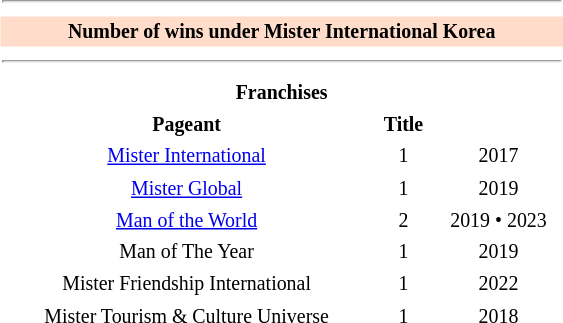<table class="toccolours" style="width: 15em; float:right; margin-left:1em; font-size:83%; line-height:1.3em; width:30%; text-align:center;">
<tr>
<td colspan="3"><hr></td>
</tr>
<tr>
<th colspan="3" style="text-align:center; background:#FFDDCA;">Number of wins under Mister International Korea</th>
</tr>
<tr>
<td colspan="3"><hr></td>
</tr>
<tr>
<th colspan="3" style="text-align:center;">Franchises</th>
</tr>
<tr>
<th scope="col">Pageant</th>
<th>Title</th>
<th></th>
</tr>
<tr>
<td style="text-align:center;"><a href='#'>Mister International</a></td>
<td>1</td>
<td>2017</td>
</tr>
<tr>
<td style="text-align:center;"><a href='#'>Mister Global</a></td>
<td>1</td>
<td>2019</td>
</tr>
<tr>
<td style="text-align:center;"><a href='#'>Man of the World</a></td>
<td>2</td>
<td>2019 • 2023</td>
</tr>
<tr>
<td>Man of The Year</td>
<td>1</td>
<td>2019</td>
</tr>
<tr>
<td>Mister Friendship International</td>
<td>1</td>
<td>2022</td>
</tr>
<tr>
<td>Mister Tourism & Culture Universe</td>
<td>1</td>
<td>2018</td>
</tr>
</table>
